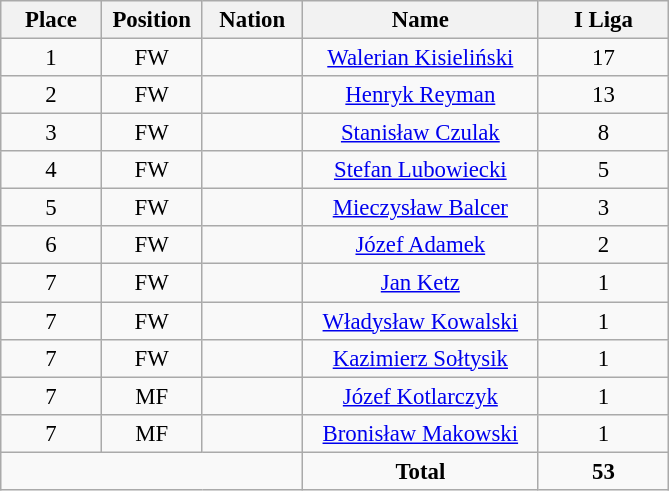<table class="wikitable" style="font-size: 95%; text-align: center;">
<tr>
<th width=60>Place</th>
<th width=60>Position</th>
<th width=60>Nation</th>
<th width=150>Name</th>
<th width=80>I Liga</th>
</tr>
<tr>
<td>1</td>
<td>FW</td>
<td></td>
<td><a href='#'>Walerian Kisieliński</a></td>
<td>17</td>
</tr>
<tr>
<td>2</td>
<td>FW</td>
<td></td>
<td><a href='#'>Henryk Reyman</a></td>
<td>13</td>
</tr>
<tr>
<td>3</td>
<td>FW</td>
<td></td>
<td><a href='#'>Stanisław Czulak</a></td>
<td>8</td>
</tr>
<tr>
<td>4</td>
<td>FW</td>
<td></td>
<td><a href='#'>Stefan Lubowiecki</a></td>
<td>5</td>
</tr>
<tr>
<td>5</td>
<td>FW</td>
<td></td>
<td><a href='#'>Mieczysław Balcer</a></td>
<td>3</td>
</tr>
<tr>
<td>6</td>
<td>FW</td>
<td></td>
<td><a href='#'>Józef Adamek</a></td>
<td>2</td>
</tr>
<tr>
<td>7</td>
<td>FW</td>
<td></td>
<td><a href='#'>Jan Ketz</a></td>
<td>1</td>
</tr>
<tr>
<td>7</td>
<td>FW</td>
<td></td>
<td><a href='#'>Władysław Kowalski</a></td>
<td>1</td>
</tr>
<tr>
<td>7</td>
<td>FW</td>
<td></td>
<td><a href='#'>Kazimierz Sołtysik</a></td>
<td>1</td>
</tr>
<tr>
<td>7</td>
<td>MF</td>
<td></td>
<td><a href='#'>Józef Kotlarczyk</a></td>
<td>1</td>
</tr>
<tr>
<td>7</td>
<td>MF</td>
<td></td>
<td><a href='#'>Bronisław Makowski</a></td>
<td>1</td>
</tr>
<tr>
<td colspan="3"></td>
<td><strong>Total</strong></td>
<td><strong>53</strong></td>
</tr>
</table>
